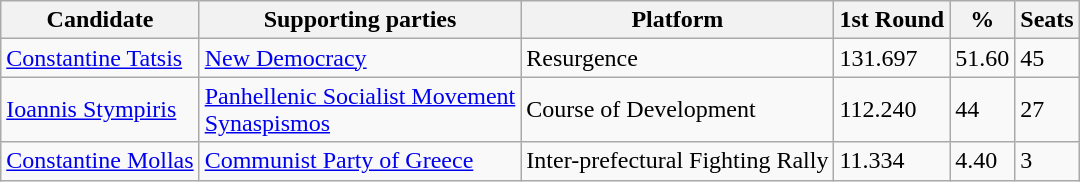<table class="wikitable">
<tr>
<th>Candidate</th>
<th>Supporting parties</th>
<th>Platform</th>
<th>1st Round</th>
<th>%</th>
<th>Seats</th>
</tr>
<tr>
<td><a href='#'>Constantine Tatsis</a></td>
<td><a href='#'>New Democracy</a></td>
<td>Resurgence</td>
<td>131.697</td>
<td>51.60</td>
<td>45</td>
</tr>
<tr>
<td><a href='#'>Ioannis Stympiris</a></td>
<td><a href='#'>Panhellenic Socialist Movement</a> <br> <a href='#'>Synaspismos</a></td>
<td>Course of Development</td>
<td>112.240</td>
<td>44</td>
<td>27</td>
</tr>
<tr>
<td><a href='#'>Constantine Mollas</a></td>
<td><a href='#'>Communist Party of Greece</a></td>
<td>Inter-prefectural Fighting Rally</td>
<td>11.334</td>
<td>4.40</td>
<td>3</td>
</tr>
</table>
